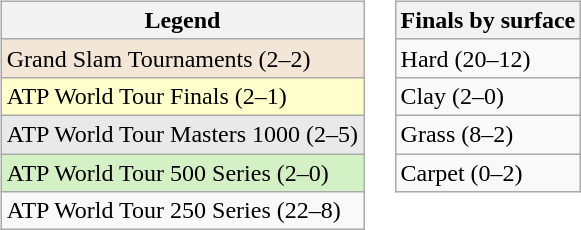<table>
<tr valign=top>
<td><br><table class=wikitable>
<tr>
<th>Legend</th>
</tr>
<tr bgcolor=f3e6d7>
<td>Grand Slam Tournaments (2–2)</td>
</tr>
<tr bgcolor=ffffcc>
<td>ATP World Tour Finals (2–1)</td>
</tr>
<tr bgcolor=e9e9e9>
<td>ATP World Tour Masters 1000 (2–5)</td>
</tr>
<tr bgcolor=d4f1c5>
<td>ATP World Tour 500 Series (2–0)</td>
</tr>
<tr>
<td>ATP World Tour 250 Series (22–8)</td>
</tr>
</table>
</td>
<td><br><table class=wikitable>
<tr>
<th>Finals by surface</th>
</tr>
<tr>
<td>Hard (20–12)</td>
</tr>
<tr>
<td>Clay (2–0)</td>
</tr>
<tr>
<td>Grass (8–2)</td>
</tr>
<tr>
<td>Carpet (0–2)</td>
</tr>
</table>
</td>
</tr>
</table>
